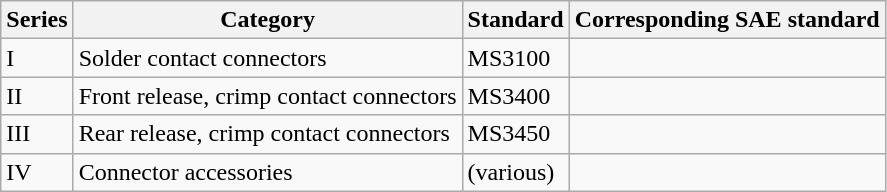<table class="wikitable">
<tr>
<th>Series</th>
<th>Category</th>
<th>Standard </th>
<th>Corresponding SAE standard</th>
</tr>
<tr>
<td>I</td>
<td>Solder contact connectors</td>
<td>MS3100</td>
<td></td>
</tr>
<tr>
<td>II</td>
<td>Front release, crimp contact connectors</td>
<td>MS3400</td>
<td></td>
</tr>
<tr>
<td>III</td>
<td>Rear release, crimp contact connectors</td>
<td>MS3450</td>
<td></td>
</tr>
<tr>
<td>IV</td>
<td>Connector accessories</td>
<td>(various)</td>
<td></td>
</tr>
</table>
